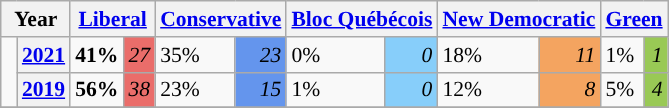<table class="wikitable" style="width:400; font-size:90%; margin-left:1em;">
<tr>
<th colspan="2" scope="col">Year</th>
<th colspan="2" scope="col"><a href='#'>Liberal</a></th>
<th colspan="2" scope="col"><a href='#'>Conservative</a></th>
<th colspan="2" scope="col"><a href='#'>Bloc Québécois</a></th>
<th colspan="2" scope="col"><a href='#'>New Democratic</a></th>
<th colspan="2" scope="col"><a href='#'>Green</a></th>
</tr>
<tr>
<td rowspan="2" style="width: 0.25em; background-color: "></td>
<th><a href='#'>2021</a></th>
<td><strong>41%</strong></td>
<td style="text-align:right; background:#EA6D6A;"><em>27</em></td>
<td>35%</td>
<td style="text-align:right; background:#6495ED;"><em>23</em></td>
<td>0%</td>
<td style="text-align:right; background:#87CEFA;"><em>0</em></td>
<td>18%</td>
<td style="text-align:right; background:#F4A460;"><em>11</em></td>
<td>1%</td>
<td style="text-align:right; background:#99C955;"><em>1</em></td>
</tr>
<tr>
<th><a href='#'>2019</a></th>
<td><strong>56%</strong></td>
<td style="text-align:right; background:#EA6D6A;"><em>38</em></td>
<td>23%</td>
<td style="text-align:right; background:#6495ED;"><em>15</em></td>
<td>1%</td>
<td style="text-align:right; background:#87CEFA;"><em>0</em></td>
<td>12%</td>
<td style="text-align:right; background:#F4A460;"><em>8</em></td>
<td>5%</td>
<td style="text-align:right; background:#99C955;"><em>4</em></td>
</tr>
<tr>
</tr>
</table>
